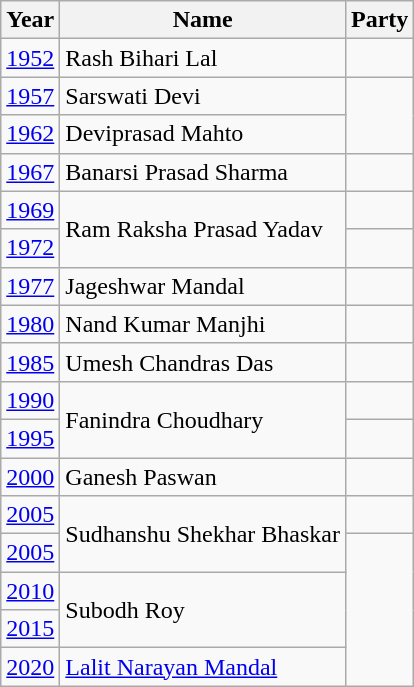<table class="wikitable sortable">
<tr>
<th>Year</th>
<th>Name</th>
<th colspan="2">Party</th>
</tr>
<tr>
<td><a href='#'>1952</a></td>
<td>Rash Bihari Lal</td>
<td></td>
</tr>
<tr>
<td><a href='#'>1957</a></td>
<td>Sarswati Devi</td>
</tr>
<tr>
<td><a href='#'>1962</a></td>
<td>Deviprasad Mahto</td>
</tr>
<tr>
<td><a href='#'>1967</a></td>
<td>Banarsi Prasad Sharma</td>
<td></td>
</tr>
<tr>
<td><a href='#'>1969</a></td>
<td rowspan="2">Ram Raksha Prasad Yadav</td>
<td></td>
</tr>
<tr>
<td><a href='#'>1972</a></td>
</tr>
<tr>
<td><a href='#'>1977</a></td>
<td>Jageshwar Mandal</td>
<td></td>
</tr>
<tr>
<td><a href='#'>1980</a></td>
<td>Nand Kumar Manjhi</td>
<td></td>
</tr>
<tr>
<td><a href='#'>1985</a></td>
<td>Umesh Chandras Das</td>
<td></td>
</tr>
<tr>
<td><a href='#'>1990</a></td>
<td rowspan="2">Fanindra Choudhary</td>
<td></td>
</tr>
<tr>
<td><a href='#'>1995</a></td>
</tr>
<tr>
<td><a href='#'>2000</a></td>
<td>Ganesh Paswan</td>
<td></td>
</tr>
<tr>
<td><a href='#'>2005</a></td>
<td rowspan="2">Sudhanshu Shekhar Bhaskar</td>
<td></td>
</tr>
<tr>
<td><a href='#'>2005</a></td>
</tr>
<tr>
<td><a href='#'>2010</a></td>
<td rowspan="2">Subodh Roy</td>
</tr>
<tr>
<td><a href='#'>2015</a></td>
</tr>
<tr>
<td><a href='#'>2020</a></td>
<td><a href='#'>Lalit Narayan Mandal</a></td>
</tr>
</table>
